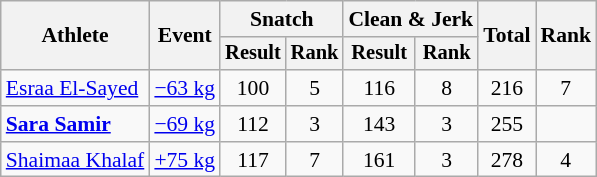<table class="wikitable" style="font-size:90%">
<tr>
<th rowspan="2">Athlete</th>
<th rowspan="2">Event</th>
<th colspan="2">Snatch</th>
<th colspan="2">Clean & Jerk</th>
<th rowspan="2">Total</th>
<th rowspan="2">Rank</th>
</tr>
<tr style="font-size:95%">
<th>Result</th>
<th>Rank</th>
<th>Result</th>
<th>Rank</th>
</tr>
<tr align=center>
<td align=left><a href='#'>Esraa El-Sayed</a></td>
<td align=left><a href='#'>−63 kg</a></td>
<td>100</td>
<td>5</td>
<td>116</td>
<td>8</td>
<td>216</td>
<td>7</td>
</tr>
<tr align=center>
<td align=left><strong><a href='#'>Sara Samir</a></strong></td>
<td align=left><a href='#'>−69 kg</a></td>
<td>112</td>
<td>3</td>
<td>143</td>
<td>3</td>
<td>255</td>
<td></td>
</tr>
<tr align=center>
<td align=left><a href='#'>Shaimaa Khalaf</a></td>
<td align=left><a href='#'>+75 kg</a></td>
<td>117</td>
<td>7</td>
<td>161</td>
<td>3</td>
<td>278</td>
<td>4</td>
</tr>
</table>
